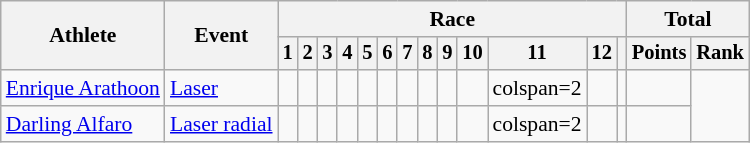<table class=wikitable style=font-size:90%;text-align:center>
<tr>
<th rowspan=2>Athlete</th>
<th rowspan=2>Event</th>
<th colspan=13>Race</th>
<th colspan=2>Total</th>
</tr>
<tr style=font-size:95%>
<th>1</th>
<th>2</th>
<th>3</th>
<th>4</th>
<th>5</th>
<th>6</th>
<th>7</th>
<th>8</th>
<th>9</th>
<th>10</th>
<th>11</th>
<th>12</th>
<th></th>
<th>Points</th>
<th>Rank</th>
</tr>
<tr>
<td align=left><a href='#'>Enrique Arathoon</a></td>
<td align=left><a href='#'>Laser</a></td>
<td></td>
<td></td>
<td></td>
<td></td>
<td></td>
<td></td>
<td></td>
<td></td>
<td></td>
<td></td>
<td>colspan=2 </td>
<td></td>
<td></td>
<td></td>
</tr>
<tr>
<td align=left><a href='#'>Darling Alfaro</a></td>
<td align=left><a href='#'>Laser radial</a></td>
<td></td>
<td></td>
<td></td>
<td></td>
<td></td>
<td></td>
<td></td>
<td></td>
<td></td>
<td></td>
<td>colspan=2 </td>
<td></td>
<td></td>
<td></td>
</tr>
</table>
